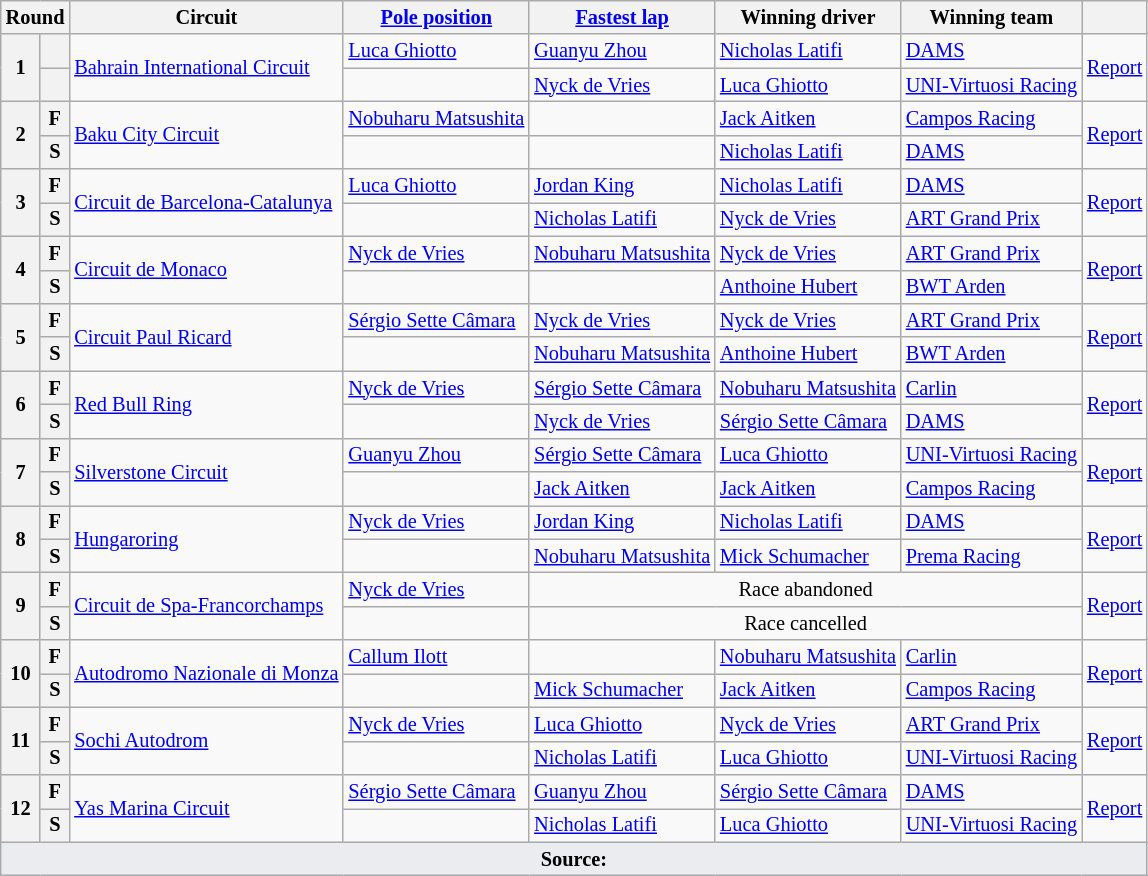<table class="wikitable" style="font-size: 85%;">
<tr>
<th colspan=2>Round</th>
<th>Circuit</th>
<th nowrap><a href='#'>Pole position</a></th>
<th nowrap><a href='#'>Fastest lap</a></th>
<th nowrap>Winning driver</th>
<th nowrap>Winning team</th>
<th></th>
</tr>
<tr>
<th rowspan=2>1</th>
<th></th>
<td rowspan=2> <a href='#'>Bahrain International Circuit</a></td>
<td> <a href='#'>Luca Ghiotto</a></td>
<td> <a href='#'>Guanyu Zhou</a></td>
<td> <a href='#'>Nicholas Latifi</a></td>
<td> <a href='#'>DAMS</a></td>
<td rowspan=2><a href='#'>Report</a></td>
</tr>
<tr>
<th></th>
<td></td>
<td> <a href='#'>Nyck de Vries</a></td>
<td> <a href='#'>Luca Ghiotto</a></td>
<td nowrap> <a href='#'>UNI-Virtuosi Racing</a></td>
</tr>
<tr>
<th rowspan=2>2</th>
<th>F</th>
<td rowspan=2> <a href='#'>Baku City Circuit</a></td>
<td nowrap> <a href='#'>Nobuharu Matsushita</a></td>
<td nowrap> </td>
<td> <a href='#'>Jack Aitken</a></td>
<td> <a href='#'>Campos Racing</a></td>
<td rowspan=2><a href='#'>Report</a></td>
</tr>
<tr>
<th>S</th>
<td></td>
<td nowrap> </td>
<td> <a href='#'>Nicholas Latifi</a></td>
<td> <a href='#'>DAMS</a></td>
</tr>
<tr>
<th rowspan=2>3</th>
<th>F</th>
<td rowspan=2 nowrap> <a href='#'>Circuit de Barcelona-Catalunya</a></td>
<td> <a href='#'>Luca Ghiotto</a></td>
<td> <a href='#'>Jordan King</a></td>
<td> <a href='#'>Nicholas Latifi</a></td>
<td> <a href='#'>DAMS</a></td>
<td rowspan=2><a href='#'>Report</a></td>
</tr>
<tr>
<th>S</th>
<td></td>
<td> <a href='#'>Nicholas Latifi</a></td>
<td> <a href='#'>Nyck de Vries</a></td>
<td> <a href='#'>ART Grand Prix</a></td>
</tr>
<tr>
<th rowspan=2>4</th>
<th>F</th>
<td rowspan=2> <a href='#'>Circuit de Monaco</a></td>
<td> <a href='#'>Nyck de Vries</a></td>
<td> <a href='#'>Nobuharu Matsushita</a></td>
<td> <a href='#'>Nyck de Vries</a></td>
<td> <a href='#'>ART Grand Prix</a></td>
<td rowspan=2><a href='#'>Report</a></td>
</tr>
<tr>
<th>S</th>
<td></td>
<td> </td>
<td> <a href='#'>Anthoine Hubert</a></td>
<td> <a href='#'>BWT Arden</a></td>
</tr>
<tr>
<th rowspan=2>5</th>
<th>F</th>
<td rowspan=2> <a href='#'>Circuit Paul Ricard</a></td>
<td> <a href='#'>Sérgio Sette Câmara</a></td>
<td> <a href='#'>Nyck de Vries</a></td>
<td> <a href='#'>Nyck de Vries</a></td>
<td> <a href='#'>ART Grand Prix</a></td>
<td rowspan=2><a href='#'>Report</a></td>
</tr>
<tr>
<th>S</th>
<td></td>
<td> <a href='#'>Nobuharu Matsushita</a></td>
<td> <a href='#'>Anthoine Hubert</a></td>
<td> <a href='#'>BWT Arden</a></td>
</tr>
<tr>
<th rowspan=2>6</th>
<th>F</th>
<td rowspan=2> <a href='#'>Red Bull Ring</a></td>
<td> <a href='#'>Nyck de Vries</a></td>
<td> <a href='#'>Sérgio Sette Câmara</a></td>
<td nowrap> <a href='#'>Nobuharu Matsushita</a></td>
<td> <a href='#'>Carlin</a></td>
<td rowspan=2><a href='#'>Report</a></td>
</tr>
<tr>
<th>S</th>
<td></td>
<td> <a href='#'>Nyck de Vries</a></td>
<td> <a href='#'>Sérgio Sette Câmara</a></td>
<td> <a href='#'>DAMS</a></td>
</tr>
<tr>
<th rowspan=2>7</th>
<th>F</th>
<td rowspan=2> <a href='#'>Silverstone Circuit</a></td>
<td> <a href='#'>Guanyu Zhou</a></td>
<td> <a href='#'>Sérgio Sette Câmara</a></td>
<td> <a href='#'>Luca Ghiotto</a></td>
<td> <a href='#'>UNI-Virtuosi Racing</a></td>
<td rowspan=2><a href='#'>Report</a></td>
</tr>
<tr>
<th>S</th>
<td></td>
<td> <a href='#'>Jack Aitken</a></td>
<td> <a href='#'>Jack Aitken</a></td>
<td> <a href='#'>Campos Racing</a></td>
</tr>
<tr>
<th rowspan=2>8</th>
<th>F</th>
<td rowspan=2> <a href='#'>Hungaroring</a></td>
<td> <a href='#'>Nyck de Vries</a></td>
<td> <a href='#'>Jordan King</a></td>
<td> <a href='#'>Nicholas Latifi</a></td>
<td> <a href='#'>DAMS</a></td>
<td rowspan=2><a href='#'>Report</a></td>
</tr>
<tr>
<th>S</th>
<td></td>
<td> <a href='#'>Nobuharu Matsushita</a></td>
<td> <a href='#'>Mick Schumacher</a></td>
<td> <a href='#'>Prema Racing</a></td>
</tr>
<tr>
<th rowspan=2>9</th>
<th>F</th>
<td rowspan=2> <a href='#'>Circuit de Spa-Francorchamps</a></td>
<td> <a href='#'>Nyck de Vries</a></td>
<td colspan="3" align="center">Race abandoned</td>
<td rowspan=2><a href='#'>Report</a></td>
</tr>
<tr>
<th>S</th>
<td></td>
<td colspan="3" align="center">Race cancelled</td>
</tr>
<tr>
<th rowspan=2>10</th>
<th>F</th>
<td rowspan=2 nowrap> <a href='#'>Autodromo Nazionale di Monza</a></td>
<td> <a href='#'>Callum Ilott</a></td>
<td> </td>
<td> <a href='#'>Nobuharu Matsushita</a></td>
<td> <a href='#'>Carlin</a></td>
<td rowspan=2><a href='#'>Report</a></td>
</tr>
<tr>
<th>S</th>
<td></td>
<td> <a href='#'>Mick Schumacher</a></td>
<td> <a href='#'>Jack Aitken</a></td>
<td> <a href='#'>Campos Racing</a></td>
</tr>
<tr>
<th rowspan=2>11</th>
<th>F</th>
<td rowspan=2> <a href='#'>Sochi Autodrom</a></td>
<td> <a href='#'>Nyck de Vries</a></td>
<td> <a href='#'>Luca Ghiotto</a></td>
<td> <a href='#'>Nyck de Vries</a></td>
<td> <a href='#'>ART Grand Prix</a></td>
<td rowspan=2><a href='#'>Report</a></td>
</tr>
<tr>
<th>S</th>
<td></td>
<td> <a href='#'>Nicholas Latifi</a></td>
<td> <a href='#'>Luca Ghiotto</a></td>
<td> <a href='#'>UNI-Virtuosi Racing</a></td>
</tr>
<tr>
<th rowspan=2>12</th>
<th>F</th>
<td rowspan=2> <a href='#'>Yas Marina Circuit</a></td>
<td> <a href='#'>Sérgio Sette Câmara</a></td>
<td> <a href='#'>Guanyu Zhou</a></td>
<td> <a href='#'>Sérgio Sette Câmara</a></td>
<td> <a href='#'>DAMS</a></td>
<td rowspan=2><a href='#'>Report</a></td>
</tr>
<tr>
<th>S</th>
<td></td>
<td> <a href='#'>Nicholas Latifi</a></td>
<td> <a href='#'>Luca Ghiotto</a></td>
<td> <a href='#'>UNI-Virtuosi Racing</a></td>
</tr>
<tr>
<td colspan="8" style="background-color:#EAECF0;text-align:center" align="bottom"><strong>Source:</strong></td>
</tr>
</table>
